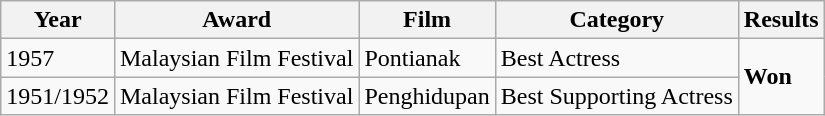<table class="wikitable">
<tr>
<th>Year</th>
<th>Award</th>
<th>Film</th>
<th>Category</th>
<th>Results</th>
</tr>
<tr>
<td>1957</td>
<td>Malaysian Film Festival</td>
<td>Pontianak</td>
<td>Best Actress</td>
<td rowspan="2"><strong>Won</strong></td>
</tr>
<tr>
<td>1951/1952</td>
<td>Malaysian Film Festival</td>
<td>Penghidupan</td>
<td>Best Supporting Actress</td>
</tr>
</table>
